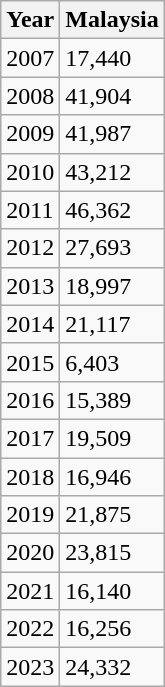<table class="wikitable">
<tr>
<th>Year</th>
<th>Malaysia</th>
</tr>
<tr>
<td>2007</td>
<td>17,440</td>
</tr>
<tr>
<td>2008</td>
<td>41,904</td>
</tr>
<tr>
<td>2009</td>
<td>41,987</td>
</tr>
<tr>
<td>2010</td>
<td>43,212</td>
</tr>
<tr>
<td>2011</td>
<td>46,362</td>
</tr>
<tr>
<td>2012</td>
<td>27,693</td>
</tr>
<tr>
<td>2013</td>
<td>18,997</td>
</tr>
<tr>
<td>2014</td>
<td>21,117</td>
</tr>
<tr>
<td>2015</td>
<td>6,403</td>
</tr>
<tr>
<td>2016</td>
<td>15,389</td>
</tr>
<tr>
<td>2017</td>
<td>19,509</td>
</tr>
<tr>
<td>2018</td>
<td>16,946</td>
</tr>
<tr>
<td>2019</td>
<td>21,875</td>
</tr>
<tr>
<td>2020</td>
<td>23,815</td>
</tr>
<tr>
<td>2021</td>
<td>16,140</td>
</tr>
<tr>
<td>2022</td>
<td>16,256</td>
</tr>
<tr>
<td>2023</td>
<td>24,332</td>
</tr>
</table>
